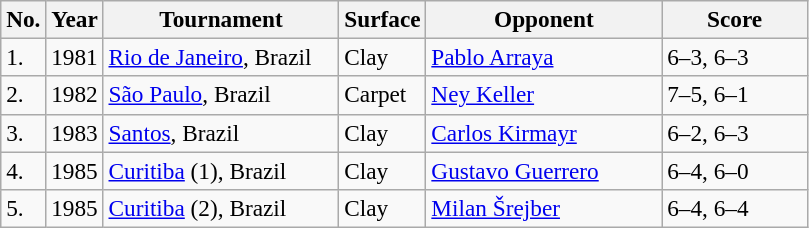<table class="sortable wikitable" style=font-size:97%>
<tr>
<th style="width:20px">No.</th>
<th style="width:30px">Year</th>
<th style="width:150px">Tournament</th>
<th style="width:50px">Surface</th>
<th style="width:150px">Opponent</th>
<th style="width:90px" class="unsortable">Score</th>
</tr>
<tr>
<td>1.</td>
<td>1981</td>
<td><a href='#'>Rio de Janeiro</a>, Brazil</td>
<td>Clay</td>
<td> <a href='#'>Pablo Arraya</a></td>
<td>6–3, 6–3</td>
</tr>
<tr>
<td>2.</td>
<td>1982</td>
<td><a href='#'>São Paulo</a>, Brazil</td>
<td>Carpet</td>
<td> <a href='#'>Ney Keller</a></td>
<td>7–5, 6–1</td>
</tr>
<tr>
<td>3.</td>
<td>1983</td>
<td><a href='#'>Santos</a>, Brazil</td>
<td>Clay</td>
<td> <a href='#'>Carlos Kirmayr</a></td>
<td>6–2, 6–3</td>
</tr>
<tr>
<td>4.</td>
<td>1985</td>
<td><a href='#'>Curitiba</a> (1), Brazil</td>
<td>Clay</td>
<td> <a href='#'>Gustavo Guerrero</a></td>
<td>6–4, 6–0</td>
</tr>
<tr>
<td>5.</td>
<td>1985</td>
<td><a href='#'>Curitiba</a> (2), Brazil</td>
<td>Clay</td>
<td> <a href='#'>Milan Šrejber</a></td>
<td>6–4, 6–4</td>
</tr>
</table>
